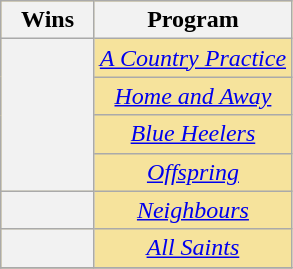<table class="wikitable plainrowheaders" rowspan=2 border="2" cellpadding="4" style="text-align: center; background: #f6e39c">
<tr>
<th scope="col" style="width:55px;">Wins</th>
<th scope="col">Program</th>
</tr>
<tr>
<th rowspan="4" scope="row"></th>
<td><em><a href='#'>A Country Practice</a></em></td>
</tr>
<tr>
<td><em><a href='#'>Home and Away</a></em></td>
</tr>
<tr>
<td><em><a href='#'>Blue Heelers</a></em></td>
</tr>
<tr>
<td><em><a href='#'>Offspring</a></em></td>
</tr>
<tr>
<th scope="row"></th>
<td><em><a href='#'>Neighbours</a></em></td>
</tr>
<tr>
<th scope="row"></th>
<td><em><a href='#'>All Saints</a></em></td>
</tr>
<tr>
</tr>
</table>
